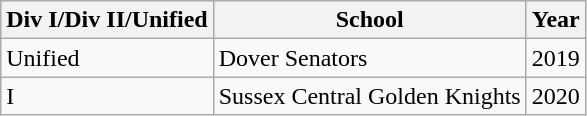<table class="wikitable" style="float:left;">
<tr style="white-space:nowrap;">
<th>Div I/Div II/Unified</th>
<th>School</th>
<th>Year</th>
</tr>
<tr>
<td>Unified</td>
<td>Dover Senators</td>
<td>2019</td>
</tr>
<tr>
<td>I</td>
<td>Sussex Central Golden Knights</td>
<td>2020</td>
</tr>
</table>
